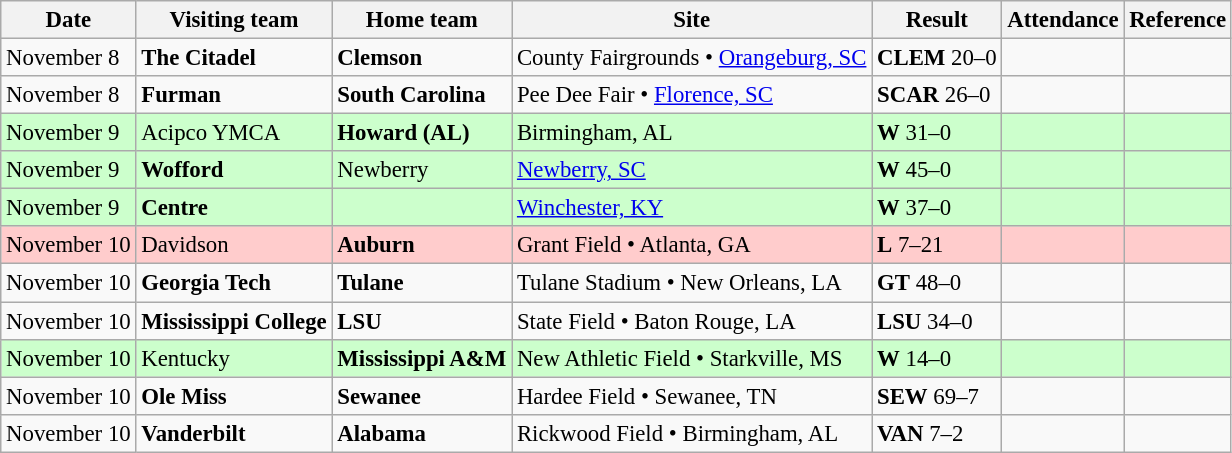<table class="wikitable" style="font-size:95%;">
<tr>
<th>Date</th>
<th>Visiting team</th>
<th>Home team</th>
<th>Site</th>
<th>Result</th>
<th>Attendance</th>
<th class="unsortable">Reference</th>
</tr>
<tr bgcolor=>
<td>November 8</td>
<td><strong>The Citadel</strong></td>
<td><strong>Clemson</strong></td>
<td>County Fairgrounds • <a href='#'>Orangeburg, SC</a></td>
<td><strong>CLEM</strong> 20–0</td>
<td></td>
<td></td>
</tr>
<tr bgcolor=>
<td>November 8</td>
<td><strong>Furman</strong></td>
<td><strong>South Carolina</strong></td>
<td>Pee Dee Fair • <a href='#'>Florence, SC</a></td>
<td><strong>SCAR</strong> 26–0</td>
<td></td>
<td></td>
</tr>
<tr bgcolor=ccffcc>
<td>November 9</td>
<td>Acipco YMCA</td>
<td><strong>Howard (AL)</strong></td>
<td>Birmingham, AL</td>
<td><strong>W</strong> 31–0</td>
<td></td>
<td></td>
</tr>
<tr bgcolor=ccffcc>
<td>November 9</td>
<td><strong>Wofford</strong></td>
<td>Newberry</td>
<td><a href='#'>Newberry, SC</a></td>
<td><strong>W</strong> 45–0</td>
<td></td>
<td></td>
</tr>
<tr bgcolor=ccffcc>
<td>November 9</td>
<td><strong>Centre</strong></td>
<td></td>
<td><a href='#'>Winchester, KY</a></td>
<td><strong>W</strong> 37–0</td>
<td></td>
<td></td>
</tr>
<tr bgcolor=ffcccc>
<td>November 10</td>
<td>Davidson</td>
<td><strong>Auburn</strong></td>
<td>Grant Field • Atlanta, GA</td>
<td><strong>L</strong> 7–21</td>
<td></td>
<td></td>
</tr>
<tr bgcolor=>
<td>November 10</td>
<td><strong>Georgia Tech</strong></td>
<td><strong>Tulane</strong></td>
<td>Tulane Stadium • New Orleans, LA</td>
<td><strong>GT</strong> 48–0</td>
<td></td>
<td></td>
</tr>
<tr bgcolor=>
<td>November 10</td>
<td><strong>Mississippi College</strong></td>
<td><strong>LSU</strong></td>
<td>State Field • Baton Rouge, LA</td>
<td><strong>LSU</strong> 34–0</td>
<td></td>
<td></td>
</tr>
<tr bgcolor=ccffcc>
<td>November 10</td>
<td>Kentucky</td>
<td><strong>Mississippi A&M</strong></td>
<td>New Athletic Field • Starkville, MS</td>
<td><strong>W</strong> 14–0</td>
<td></td>
<td></td>
</tr>
<tr bgcolor=>
<td>November 10</td>
<td><strong>Ole Miss</strong></td>
<td><strong>Sewanee</strong></td>
<td>Hardee Field • Sewanee, TN</td>
<td><strong>SEW</strong> 69–7</td>
<td></td>
<td></td>
</tr>
<tr bgcolor=>
<td>November 10</td>
<td><strong>Vanderbilt</strong></td>
<td><strong>Alabama</strong></td>
<td>Rickwood Field • Birmingham, AL</td>
<td><strong>VAN</strong> 7–2</td>
<td></td>
<td></td>
</tr>
</table>
